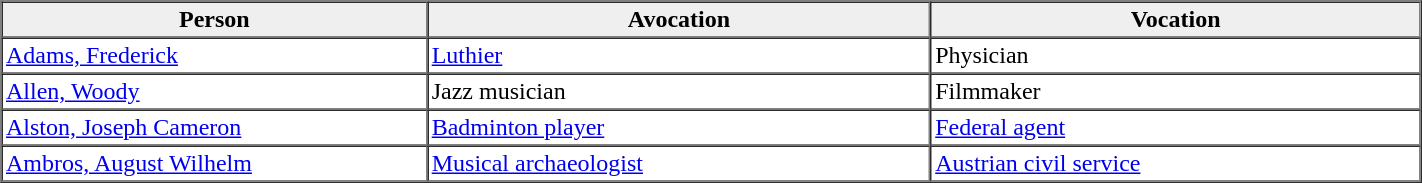<table border=1 cellpadding=2 cellspacing=0 width=75%>
<tr style="background:#efefef">
<th width=30%>Person</th>
<th>Avocation</th>
<th>Vocation</th>
</tr>
<tr>
<td><a href='#'>Adams, Frederick</a></td>
<td><a href='#'>Luthier</a></td>
<td>Physician</td>
</tr>
<tr>
<td><a href='#'>Allen, Woody</a></td>
<td>Jazz musician</td>
<td>Filmmaker</td>
</tr>
<tr>
<td><a href='#'>Alston, Joseph Cameron</a></td>
<td><a href='#'>Badminton player</a></td>
<td><a href='#'>Federal agent</a></td>
</tr>
<tr>
<td><a href='#'>Ambros, August Wilhelm</a></td>
<td><a href='#'>Musical archaeologist</a></td>
<td><a href='#'>Austrian civil service</a></td>
</tr>
<tr>
</tr>
</table>
